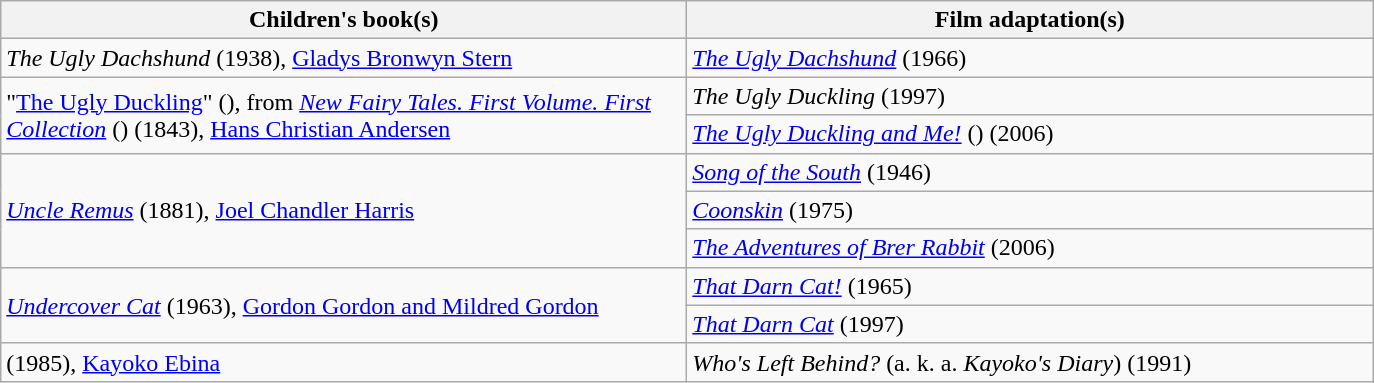<table class="wikitable">
<tr>
<th width="450">Children's book(s)</th>
<th width="450">Film adaptation(s)</th>
</tr>
<tr>
<td><em>The Ugly Dachshund</em> (1938), <a href='#'>Gladys Bronwyn Stern</a></td>
<td><em><a href='#'>The Ugly Dachshund</a></em> (1966)</td>
</tr>
<tr>
<td rowspan="2">"<a href='#'>The Ugly Duckling</a>" (), from <em><a href='#'>New Fairy Tales. First Volume. First Collection</a></em> () (1843), <a href='#'>Hans Christian Andersen</a></td>
<td><em>The Ugly Duckling</em> (1997)</td>
</tr>
<tr>
<td><em><a href='#'>The Ugly Duckling and Me!</a></em> () (2006)</td>
</tr>
<tr>
<td rowspan="3"><em><a href='#'>Uncle Remus</a></em> (1881), <a href='#'>Joel Chandler Harris</a></td>
<td><em><a href='#'>Song of the South</a></em> (1946)</td>
</tr>
<tr>
<td><em><a href='#'>Coonskin</a></em> (1975)</td>
</tr>
<tr>
<td><em><a href='#'>The Adventures of Brer Rabbit</a></em> (2006)</td>
</tr>
<tr>
<td rowspan="2"><em><a href='#'>Undercover Cat</a></em> (1963), <a href='#'>Gordon Gordon and Mildred Gordon</a></td>
<td><em><a href='#'>That Darn Cat!</a></em> (1965)</td>
</tr>
<tr>
<td><em><a href='#'>That Darn Cat</a></em> (1997)</td>
</tr>
<tr>
<td> (1985), <a href='#'>Kayoko Ebina</a></td>
<td><em>Who's Left Behind?</em> (a. k. a. <em>Kayoko's Diary</em>) (1991)</td>
</tr>
</table>
